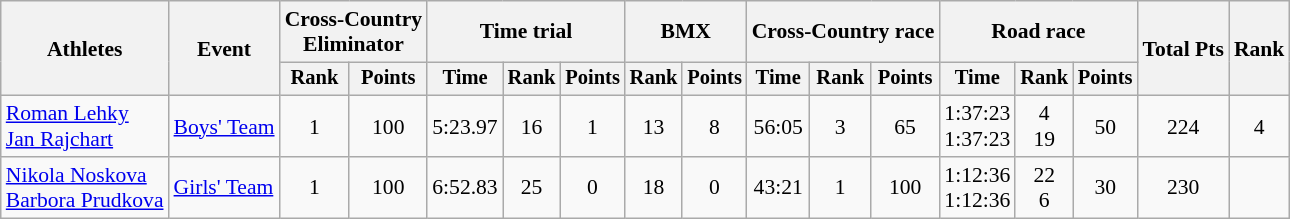<table class="wikitable" style="font-size:90%;">
<tr>
<th rowspan=2>Athletes</th>
<th rowspan=2>Event</th>
<th colspan=2>Cross-Country<br>Eliminator</th>
<th colspan=3>Time trial</th>
<th colspan=2>BMX</th>
<th colspan=3>Cross-Country race</th>
<th colspan=3>Road race</th>
<th rowspan=2>Total Pts</th>
<th rowspan=2>Rank</th>
</tr>
<tr style="font-size:95%">
<th>Rank</th>
<th>Points</th>
<th>Time</th>
<th>Rank</th>
<th>Points</th>
<th>Rank</th>
<th>Points</th>
<th>Time</th>
<th>Rank</th>
<th>Points</th>
<th>Time</th>
<th>Rank</th>
<th>Points</th>
</tr>
<tr align=center>
<td align=left><a href='#'>Roman Lehky</a><br><a href='#'>Jan Rajchart</a></td>
<td align=left><a href='#'>Boys' Team</a></td>
<td>1</td>
<td>100</td>
<td>5:23.97</td>
<td>16</td>
<td>1</td>
<td>13</td>
<td>8</td>
<td>56:05</td>
<td>3</td>
<td>65</td>
<td>1:37:23<br>1:37:23</td>
<td>4<br>19</td>
<td>50</td>
<td>224</td>
<td>4</td>
</tr>
<tr align=center>
<td align=left><a href='#'>Nikola Noskova</a><br><a href='#'>Barbora Prudkova</a></td>
<td align=left><a href='#'>Girls' Team</a></td>
<td>1</td>
<td>100</td>
<td>6:52.83</td>
<td>25</td>
<td>0</td>
<td>18</td>
<td>0</td>
<td>43:21</td>
<td>1</td>
<td>100</td>
<td>1:12:36<br>1:12:36</td>
<td>22<br>6</td>
<td>30</td>
<td>230</td>
<td></td>
</tr>
</table>
